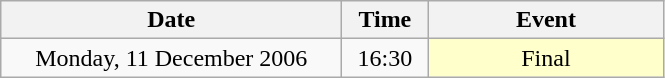<table class = "wikitable" style="text-align:center;">
<tr>
<th width=220>Date</th>
<th width=50>Time</th>
<th width=150>Event</th>
</tr>
<tr>
<td>Monday, 11 December 2006</td>
<td>16:30</td>
<td bgcolor=ffffcc>Final</td>
</tr>
</table>
